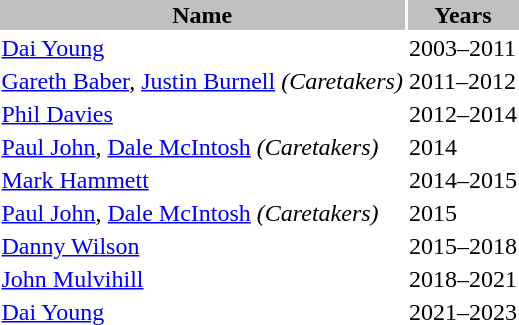<table class="toccolours">
<tr>
<th style="background:silver;">Name</th>
<th style="background:silver;">Years</th>
</tr>
<tr>
<td> <a href='#'>Dai Young</a></td>
<td>2003–2011</td>
</tr>
<tr>
<td> <a href='#'>Gareth Baber</a>, <a href='#'>Justin Burnell</a> <em>(Caretakers)</em></td>
<td>2011–2012</td>
</tr>
<tr>
<td> <a href='#'>Phil Davies</a></td>
<td>2012–2014</td>
</tr>
<tr>
<td> <a href='#'>Paul John</a>, <a href='#'>Dale McIntosh</a> <em>(Caretakers)</em></td>
<td>2014</td>
</tr>
<tr>
<td> <a href='#'>Mark Hammett</a></td>
<td>2014–2015</td>
</tr>
<tr>
<td> <a href='#'>Paul John</a>, <a href='#'>Dale McIntosh</a> <em>(Caretakers)</em></td>
<td>2015</td>
</tr>
<tr>
<td> <a href='#'>Danny Wilson</a></td>
<td>2015–2018</td>
</tr>
<tr>
<td> <a href='#'>John Mulvihill</a></td>
<td>2018–2021</td>
</tr>
<tr>
<td> <a href='#'>Dai Young</a></td>
<td>2021–2023</td>
</tr>
</table>
